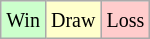<table class="wikitable">
<tr>
<td style="background-color: #CCFFCC;"><small>Win</small></td>
<td style="background-color: #FFFFCC;"><small>Draw</small></td>
<td style="background-color: #FFCCCC;"><small>Loss</small></td>
</tr>
</table>
